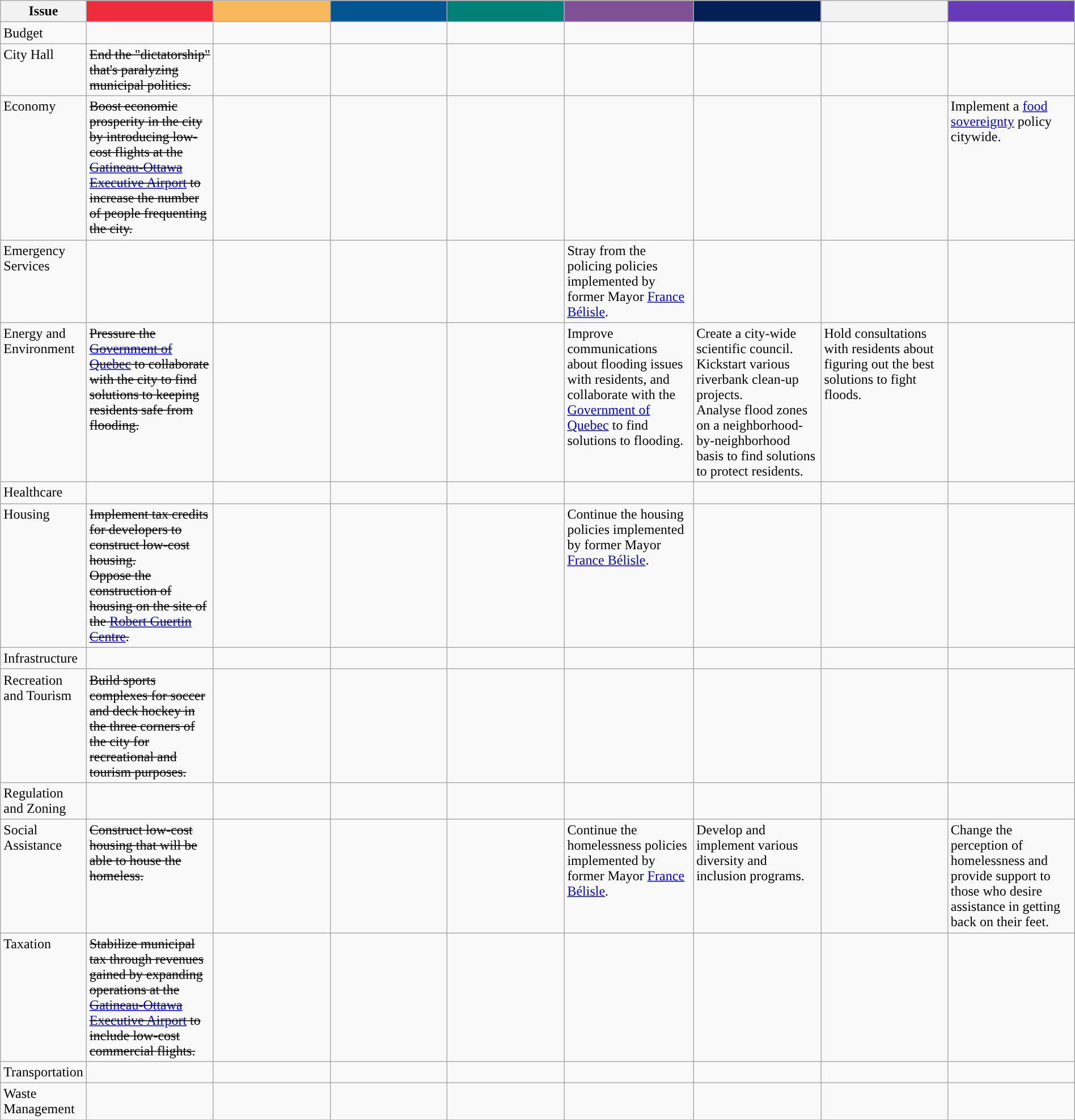<table class="wikitable mw-collapsible mw-collapsed" style="width:100%;">
<tr>
<th>Issue</th>
<th width="12.5%" style="background:#EE2C3D;" align="center"></th>
<th width="12.5%" style="background:#F7B95B;" align="center"></th>
<th width="12.5%" style="background:#025590;" align="center"></th>
<th width="12.5%" style="background:#008077;" align="center"></th>
<th width="12.5%" style="background:#7D5193;" align="center"></th>
<th width="12.5%" style="background:#041F55;" align="center"></th>
<th width="12.5%" style="background:"></th>
<th width="12.5%" style="background:#673BB7;" align="center"></th>
</tr>
<tr style="vertical-align:top">
<td>Budget</td>
<td></td>
<td></td>
<td></td>
<td></td>
<td></td>
<td></td>
<td></td>
<td></td>
</tr>
<tr style="vertical-align:top">
<td>City Hall</td>
<td><s>End the "dictatorship" that's paralyzing municipal politics.</s></td>
<td></td>
<td></td>
<td></td>
<td></td>
<td></td>
<td></td>
<td></td>
</tr>
<tr style="vertical-align:top">
<td>Economy</td>
<td><s>Boost economic prosperity in the city by introducing low-cost flights at the <a href='#'>Gatineau-Ottawa Executive Airport</a> to increase the number of people frequenting the city.</s></td>
<td></td>
<td></td>
<td></td>
<td></td>
<td></td>
<td></td>
<td>Implement a <a href='#'>food sovereignty</a> policy citywide.</td>
</tr>
<tr style="vertical-align:top">
<td>Emergency Services</td>
<td></td>
<td></td>
<td></td>
<td></td>
<td>Stray from the policing policies implemented by former Mayor <a href='#'>France Bélisle</a>.</td>
<td></td>
<td></td>
<td></td>
</tr>
<tr style="vertical-align:top">
<td>Energy and Environment</td>
<td><s>Pressure the <a href='#'>Government of Quebec</a> to collaborate with the city to find solutions to keeping residents safe from flooding.</s></td>
<td></td>
<td></td>
<td></td>
<td>Improve communications about flooding issues with residents, and collaborate with the <a href='#'>Government of Quebec</a> to find solutions to flooding.</td>
<td>Create a city-wide scientific council.<br>Kickstart various riverbank clean-up projects.<br>Analyse flood zones on a neighborhood-by-neighborhood basis to find solutions to protect residents.</td>
<td>Hold consultations with residents about figuring out the best solutions to fight floods.</td>
<td></td>
</tr>
<tr style="vertical-align:top">
<td>Healthcare</td>
<td></td>
<td></td>
<td></td>
<td></td>
<td></td>
<td></td>
<td></td>
<td></td>
</tr>
<tr style="vertical-align:top">
<td>Housing</td>
<td><s>Implement tax credits for developers to construct low-cost housing.</s><br><s>Oppose the construction of housing on the site of the <a href='#'>Robert Guertin Centre</a>.</s></td>
<td></td>
<td></td>
<td></td>
<td>Continue the housing policies implemented by former Mayor <a href='#'>France Bélisle</a>.</td>
<td></td>
<td></td>
<td></td>
</tr>
<tr style="vertical-align:top">
<td>Infrastructure</td>
<td></td>
<td></td>
<td></td>
<td></td>
<td></td>
<td></td>
<td></td>
<td></td>
</tr>
<tr style="vertical-align:top">
<td>Recreation and Tourism</td>
<td><s>Build sports complexes for soccer and deck hockey in the three corners of the city for recreational and tourism purposes.</s></td>
<td></td>
<td></td>
<td></td>
<td></td>
<td></td>
<td></td>
<td></td>
</tr>
<tr style="vertical-align:top">
<td>Regulation and Zoning</td>
<td></td>
<td></td>
<td></td>
<td></td>
<td></td>
<td></td>
<td></td>
<td></td>
</tr>
<tr style="vertical-align:top">
<td>Social Assistance</td>
<td><s>Construct low-cost housing that will be able to house the homeless.</s></td>
<td></td>
<td></td>
<td></td>
<td>Continue the homelessness policies implemented by former Mayor <a href='#'>France Bélisle</a>.</td>
<td>Develop and implement various diversity and inclusion programs.</td>
<td></td>
<td>Change the perception of homelessness and provide support to those who desire assistance in getting back on their feet.</td>
</tr>
<tr style="vertical-align:top">
<td>Taxation</td>
<td><s>Stabilize municipal tax through revenues gained by expanding operations at the <a href='#'>Gatineau-Ottawa Executive Airport</a> to include low-cost commercial flights.</s></td>
<td></td>
<td></td>
<td></td>
<td></td>
<td></td>
<td></td>
<td></td>
</tr>
<tr style="vertical-align:top">
<td>Transportation</td>
<td></td>
<td></td>
<td></td>
<td></td>
<td></td>
<td></td>
<td></td>
<td></td>
</tr>
<tr style="vertical-align:top">
<td>Waste Management</td>
<td></td>
<td></td>
<td></td>
<td></td>
<td></td>
<td></td>
<td></td>
<td></td>
</tr>
<tr style="vertical-align:top">
</tr>
</table>
